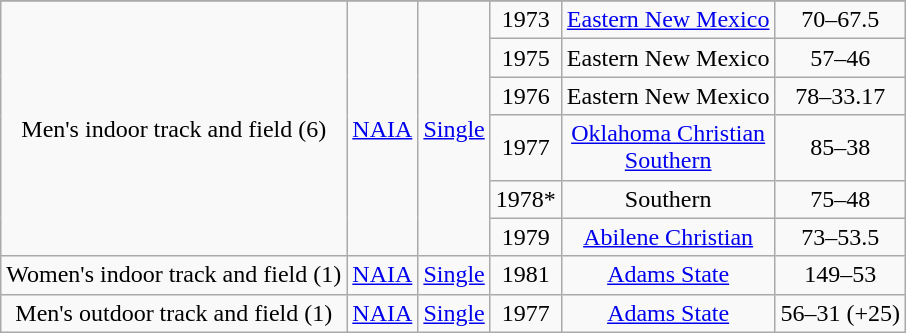<table class="wikitable">
<tr>
</tr>
<tr align="center">
<td rowspan="6">Men's indoor track and field (6)</td>
<td rowspan="6"><a href='#'>NAIA</a></td>
<td rowspan="6"><a href='#'>Single</a></td>
<td>1973</td>
<td><a href='#'>Eastern New Mexico</a></td>
<td>70–67.5</td>
</tr>
<tr align="center">
<td>1975</td>
<td>Eastern New Mexico</td>
<td>57–46</td>
</tr>
<tr align="center">
<td>1976</td>
<td>Eastern New Mexico</td>
<td>78–33.17</td>
</tr>
<tr align="center">
<td>1977</td>
<td><a href='#'>Oklahoma Christian</a><br><a href='#'>Southern</a></td>
<td>85–38</td>
</tr>
<tr align="center">
<td>1978*</td>
<td>Southern</td>
<td>75–48</td>
</tr>
<tr align="center">
<td>1979</td>
<td><a href='#'>Abilene Christian</a></td>
<td>73–53.5</td>
</tr>
<tr align="center">
<td rowspan="1">Women's indoor track and field (1)</td>
<td rowspan="1"><a href='#'>NAIA</a></td>
<td rowspan="1"><a href='#'>Single</a></td>
<td>1981</td>
<td><a href='#'>Adams State</a></td>
<td>149–53</td>
</tr>
<tr align="center">
<td rowspan="1">Men's outdoor track and field (1)</td>
<td rowspan="1"><a href='#'>NAIA</a></td>
<td rowspan="1"><a href='#'>Single</a></td>
<td>1977</td>
<td><a href='#'>Adams State</a></td>
<td>56–31 (+25)</td>
</tr>
</table>
